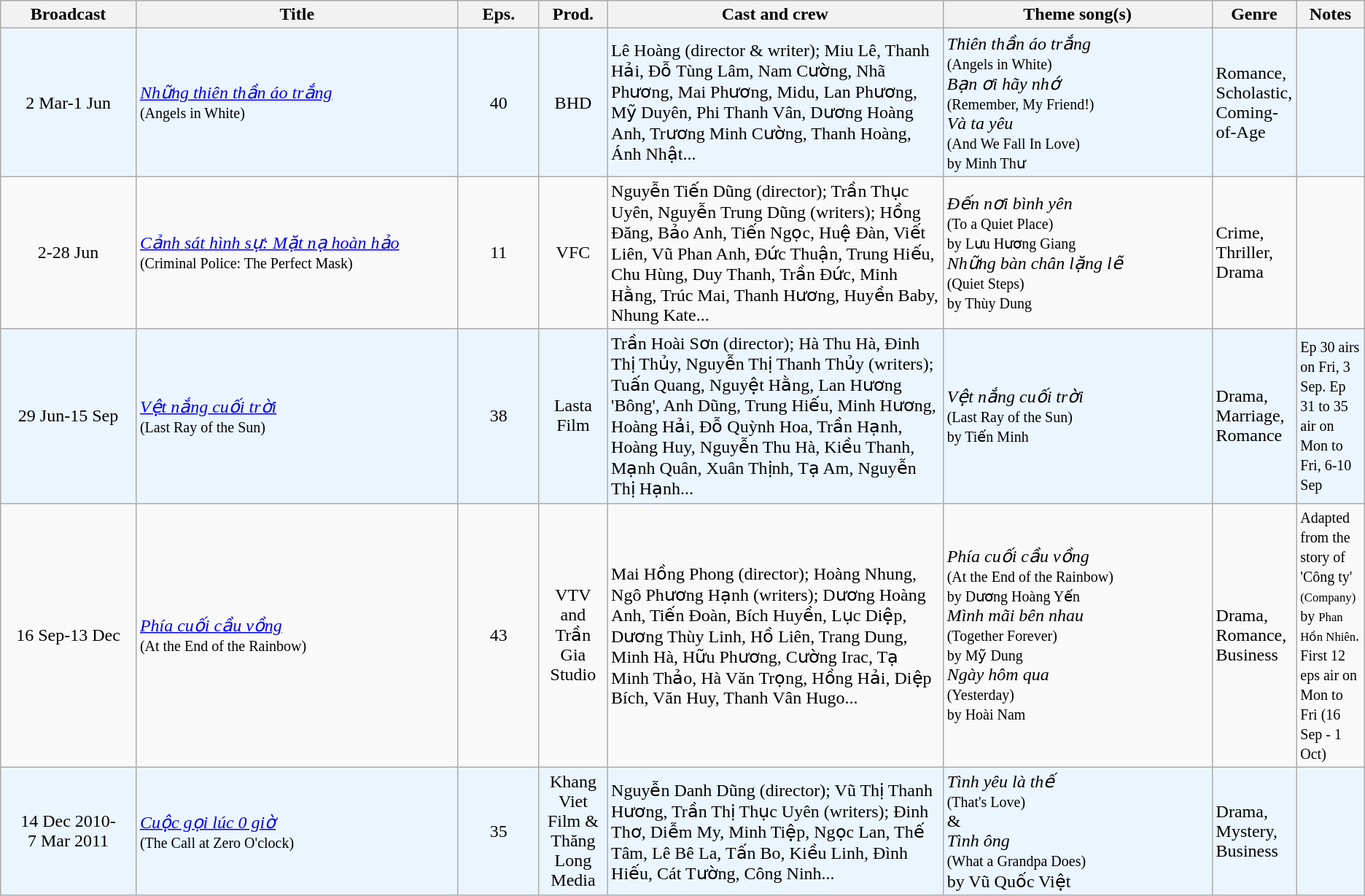<table class="wikitable sortable">
<tr>
<th style="width:10%;">Broadcast</th>
<th style="width:24%;">Title</th>
<th style="width:6%;">Eps.</th>
<th style="width:5%;">Prod.</th>
<th style="width:25%;">Cast and crew</th>
<th style="width:20%;">Theme song(s)</th>
<th style="width:5%;">Genre</th>
<th style="width:5%;">Notes</th>
</tr>
<tr ---- bgcolor="#ebf5ff">
<td style="text-align:center;">2 Mar-1 Jun <br></td>
<td><em><a href='#'>Những thiên thần áo trắng</a></em> <br><small>(Angels in White)</small></td>
<td style="text-align:center;">40</td>
<td style="text-align:center;">BHD</td>
<td>Lê Hoàng (director & writer); Miu Lê, Thanh Hải, Đỗ Tùng Lâm, Nam Cường, Nhã Phương, Mai Phương, Midu, Lan Phương, Mỹ Duyên, Phi Thanh Vân, Dương Hoàng Anh, Trương Minh Cường, Thanh Hoàng, Ánh Nhật...</td>
<td><em>Thiên thần áo trắng</em><br><small>(Angels in White)</small><br><em>Bạn ơi hãy nhớ</em><br><small>(Remember, My Friend!)</small><br><em>Và ta yêu</em><br><small>(And We Fall In Love)</small><br><small>by Minh Thư</small></td>
<td>Romance, Scholastic, Coming-of-Age</td>
<td></td>
</tr>
<tr>
<td style="text-align:center;">2-28 Jun<br></td>
<td><em><a href='#'>Cảnh sát hình sự: Mặt nạ hoàn hảo</a></em> <br><small>(Criminal Police: The Perfect Mask)</small></td>
<td style="text-align:center;">11</td>
<td style="text-align:center;">VFC</td>
<td>Nguyễn Tiến Dũng (director); Trần Thục Uyên, Nguyễn Trung Dũng (writers); Hồng Đăng, Bảo Anh, Tiến Ngọc, Huệ Đàn, Viết Liên, Vũ Phan Anh, Đức Thuận, Trung Hiếu, Chu Hùng, Duy Thanh, Trần Đức, Minh Hằng, Trúc Mai, Thanh Hương, Huyền Baby, Nhung Kate...</td>
<td><em>Đến nơi bình yên</em> <br><small>(To a Quiet Place)<br>by Lưu Hương Giang</small><br><em>Những bàn chân lặng lẽ</em> <br><small>(Quiet Steps)<br>by Thùy Dung</small></td>
<td>Crime, Thriller, Drama</td>
<td></td>
</tr>
<tr ---- bgcolor="#ebf5ff">
<td style="text-align:center;">29 Jun-15 Sep <br></td>
<td><em><a href='#'>Vệt nắng cuối trời</a></em> <br><small>(Last Ray of the Sun)</small></td>
<td style="text-align:center;">38</td>
<td style="text-align:center;">Lasta Film</td>
<td>Trần Hoài Sơn (director); Hà Thu Hà, Đinh Thị Thủy, Nguyễn Thị Thanh Thủy (writers); Tuấn Quang, Nguyệt Hằng, Lan Hương 'Bông', Anh Dũng, Trung Hiếu, Minh Hương, Hoàng Hải, Đỗ Quỳnh Hoa, Trần Hạnh, Hoàng Huy, Nguyễn Thu Hà, Kiều Thanh, Mạnh Quân, Xuân Thịnh, Tạ Am, Nguyễn Thị Hạnh...</td>
<td><em>Vệt nắng cuối trời</em> <br><small>(Last Ray of the Sun)<br>by Tiến Minh</small></td>
<td>Drama, Marriage, Romance</td>
<td><small>Ep 30 airs on Fri, 3 Sep. Ep 31 to 35 air on Mon to Fri, 6-10 Sep</small></td>
</tr>
<tr>
<td style="text-align:center;">16 Sep-13 Dec <br></td>
<td><em><a href='#'>Phía cuối cầu vồng</a></em> <br><small>(At the End of the Rainbow)</small></td>
<td style="text-align:center;">43</td>
<td style="text-align:center;">VTV<br>and<br>Trần Gia Studio</td>
<td>Mai Hồng Phong (director); Hoàng Nhung, Ngô Phương Hạnh (writers); Dương Hoàng Anh, Tiến Đoàn, Bích Huyền, Lục Diệp, Dương Thùy Linh, Hồ Liên, Trang Dung, Minh Hà, Hữu Phương, Cường Irac, Tạ Minh Thảo, Hà Văn Trọng, Hồng Hải, Diệp Bích, Văn Huy, Thanh Vân Hugo...</td>
<td><em>Phía cuối cầu vồng</em> <br><small>(At the End of the Rainbow)<br>by Dương Hoàng Yến</small><br><em>Mình mãi bên nhau</em> <br><small>(Together Forever)<br>by Mỹ Dung</small><br><em>Ngày hôm qua</em> <br><small>(Yesterday)<br>by Hoài Nam</small></td>
<td>Drama, Romance, Business</td>
<td><small>Adapted from the story of 'Công ty' <small>(Company)</small> by <small>Phan Hồn Nhiên</small>.<br>First 12 eps air on Mon to Fri (16 Sep - 1 Oct)</small></td>
</tr>
<tr ---- bgcolor="#ebf5ff">
<td style="text-align:center;">14 Dec 2010-<br>7 Mar 2011 <br></td>
<td><em><a href='#'>Cuộc gọi lúc 0 giờ</a></em> <br><small>(The Call at Zero O'clock)</small></td>
<td style="text-align:center;">35</td>
<td style="text-align:center;">Khang Viet Film &<br>Thăng Long Media</td>
<td>Nguyễn Danh Dũng (director); Vũ Thị Thanh Hương, Trần Thị Thục Uyên (writers); Đinh Thơ, Diễm My, Minh Tiệp, Ngọc Lan, Thế Tâm, Lê Bê La, Tấn Bo, Kiều Linh, Đình Hiếu, Cát Tường, Công Ninh...</td>
<td><em>Tình yêu là thế</em> <br><small>(That's Love)</small><br>&<br><em>Tình ông</em> <br><small>(What a Grandpa Does)</small><br>by Vũ Quốc Việt</td>
<td>Drama, Mystery, Business</td>
<td></td>
</tr>
</table>
